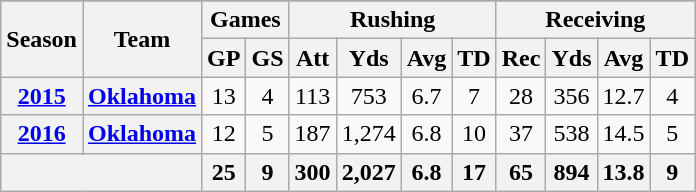<table class="wikitable" style="text-align:center;">
<tr>
</tr>
<tr>
<th rowspan="2">Season</th>
<th rowspan="2">Team</th>
<th colspan="2">Games</th>
<th colspan="4">Rushing</th>
<th colspan="4">Receiving</th>
</tr>
<tr>
<th>GP</th>
<th>GS</th>
<th>Att</th>
<th>Yds</th>
<th>Avg</th>
<th>TD</th>
<th>Rec</th>
<th>Yds</th>
<th>Avg</th>
<th>TD</th>
</tr>
<tr>
<th><a href='#'>2015</a></th>
<th><a href='#'>Oklahoma</a></th>
<td>13</td>
<td>4</td>
<td>113</td>
<td>753</td>
<td>6.7</td>
<td>7</td>
<td>28</td>
<td>356</td>
<td>12.7</td>
<td>4</td>
</tr>
<tr>
<th><a href='#'>2016</a></th>
<th><a href='#'>Oklahoma</a></th>
<td>12</td>
<td>5</td>
<td>187</td>
<td>1,274</td>
<td>6.8</td>
<td>10</td>
<td>37</td>
<td>538</td>
<td>14.5</td>
<td>5</td>
</tr>
<tr>
<th colspan="2"></th>
<th>25</th>
<th>9</th>
<th>300</th>
<th>2,027</th>
<th>6.8</th>
<th>17</th>
<th>65</th>
<th>894</th>
<th>13.8</th>
<th>9</th>
</tr>
</table>
